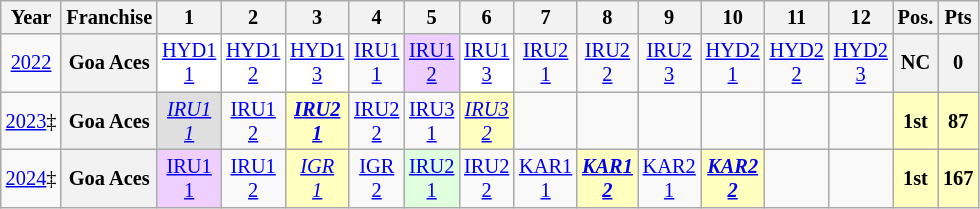<table class="wikitable" style="text-align:center; font-size:85%">
<tr>
<th>Year</th>
<th>Franchise</th>
<th>1</th>
<th>2</th>
<th>3</th>
<th>4</th>
<th>5</th>
<th>6</th>
<th>7</th>
<th>8</th>
<th>9</th>
<th>10</th>
<th>11</th>
<th>12</th>
<th>Pos.</th>
<th>Pts</th>
</tr>
<tr>
<td><a href='#'>2022</a></td>
<th>Goa Aces</th>
<td style="background:#ffffff;"><a href='#'>HYD1<br>1</a><br></td>
<td style="background:#ffffff;"><a href='#'>HYD1<br>2</a><br></td>
<td style="background:#ffffff;"><a href='#'>HYD1<br>3</a><br></td>
<td><a href='#'>IRU1<br>1</a><br></td>
<td style="background:#efcfff;"><a href='#'>IRU1<br>2</a><br></td>
<td style="background:#ffffff;"><a href='#'>IRU1<br>3</a><br></td>
<td><a href='#'>IRU2<br>1</a><br></td>
<td><a href='#'>IRU2<br>2</a><br></td>
<td><a href='#'>IRU2<br>3</a><br></td>
<td><a href='#'>HYD2<br>1</a><br></td>
<td><a href='#'>HYD2<br>2</a><br></td>
<td><a href='#'>HYD2<br>3</a><br></td>
<th>NC</th>
<th>0</th>
</tr>
<tr>
<td><a href='#'>2023</a>‡</td>
<th>Goa Aces</th>
<td style="background:#dfdfdf;"><em><a href='#'>IRU1<br>1</a></em><br></td>
<td><a href='#'>IRU1<br>2</a><br></td>
<td style="background:#ffffbf;"><strong><em><a href='#'>IRU2<br>1</a></em></strong><br></td>
<td><a href='#'>IRU2<br>2</a><br></td>
<td><a href='#'>IRU3<br>1</a><br></td>
<td style="background:#ffffbf;"><em><a href='#'>IRU3<br>2</a></em><br></td>
<td></td>
<td></td>
<td></td>
<td></td>
<td></td>
<td></td>
<th style="background:#ffffbf;">1st</th>
<th style="background:#ffffbf;">87</th>
</tr>
<tr>
<td><a href='#'>2024</a>‡</td>
<th>Goa Aces</th>
<td style="background:#efcfff;"><a href='#'>IRU1<br>1</a><br></td>
<td><a href='#'>IRU1<br>2</a><br></td>
<td style="background:#ffffbf;"><em><a href='#'>IGR<br>1</a></em><br></td>
<td><a href='#'>IGR<br>2</a><br></td>
<td style="background:#dfffdf;"><a href='#'>IRU2<br>1</a><br></td>
<td><a href='#'>IRU2<br>2</a></td>
<td><a href='#'>KAR1<br>1</a><br></td>
<td style="background:#ffffbf;"><strong><em><a href='#'>KAR1<br>2</a></em></strong><br></td>
<td><a href='#'>KAR2<br>1</a><br></td>
<td style="background:#ffffbf;"><strong><em><a href='#'>KAR2<br>2</a></em></strong><br></td>
<td></td>
<td></td>
<th style="background:#ffffbf;">1st</th>
<th style="background:#ffffbf;">167</th>
</tr>
</table>
